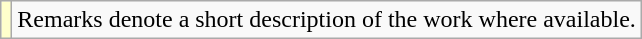<table class="wikitable">
<tr>
<td style="background:#FFFFCC;"></td>
<td>Remarks denote a short description of the work where available.</td>
</tr>
</table>
